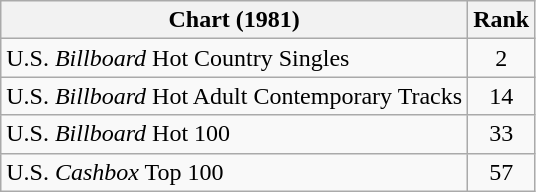<table class="wikitable sortable">
<tr>
<th>Chart (1981)</th>
<th>Rank</th>
</tr>
<tr>
<td>U.S. <em>Billboard</em> Hot Country Singles</td>
<td style="text-align:center;">2</td>
</tr>
<tr>
<td>U.S. <em>Billboard</em> Hot Adult Contemporary Tracks</td>
<td style="text-align:center;">14</td>
</tr>
<tr>
<td>U.S. <em>Billboard</em> Hot 100</td>
<td style="text-align:center;">33</td>
</tr>
<tr>
<td>U.S. <em>Cashbox</em> Top 100</td>
<td style="text-align:center;">57</td>
</tr>
</table>
